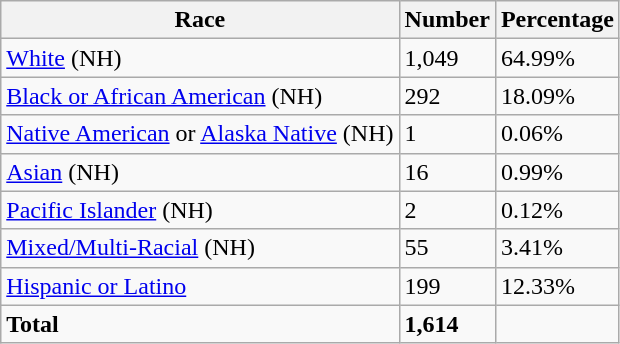<table class="wikitable">
<tr>
<th>Race</th>
<th>Number</th>
<th>Percentage</th>
</tr>
<tr>
<td><a href='#'>White</a> (NH)</td>
<td>1,049</td>
<td>64.99%</td>
</tr>
<tr>
<td><a href='#'>Black or African American</a> (NH)</td>
<td>292</td>
<td>18.09%</td>
</tr>
<tr>
<td><a href='#'>Native American</a> or <a href='#'>Alaska Native</a> (NH)</td>
<td>1</td>
<td>0.06%</td>
</tr>
<tr>
<td><a href='#'>Asian</a> (NH)</td>
<td>16</td>
<td>0.99%</td>
</tr>
<tr>
<td><a href='#'>Pacific Islander</a> (NH)</td>
<td>2</td>
<td>0.12%</td>
</tr>
<tr>
<td><a href='#'>Mixed/Multi-Racial</a> (NH)</td>
<td>55</td>
<td>3.41%</td>
</tr>
<tr>
<td><a href='#'>Hispanic or Latino</a></td>
<td>199</td>
<td>12.33%</td>
</tr>
<tr>
<td><strong>Total</strong></td>
<td><strong>1,614</strong></td>
<td></td>
</tr>
</table>
